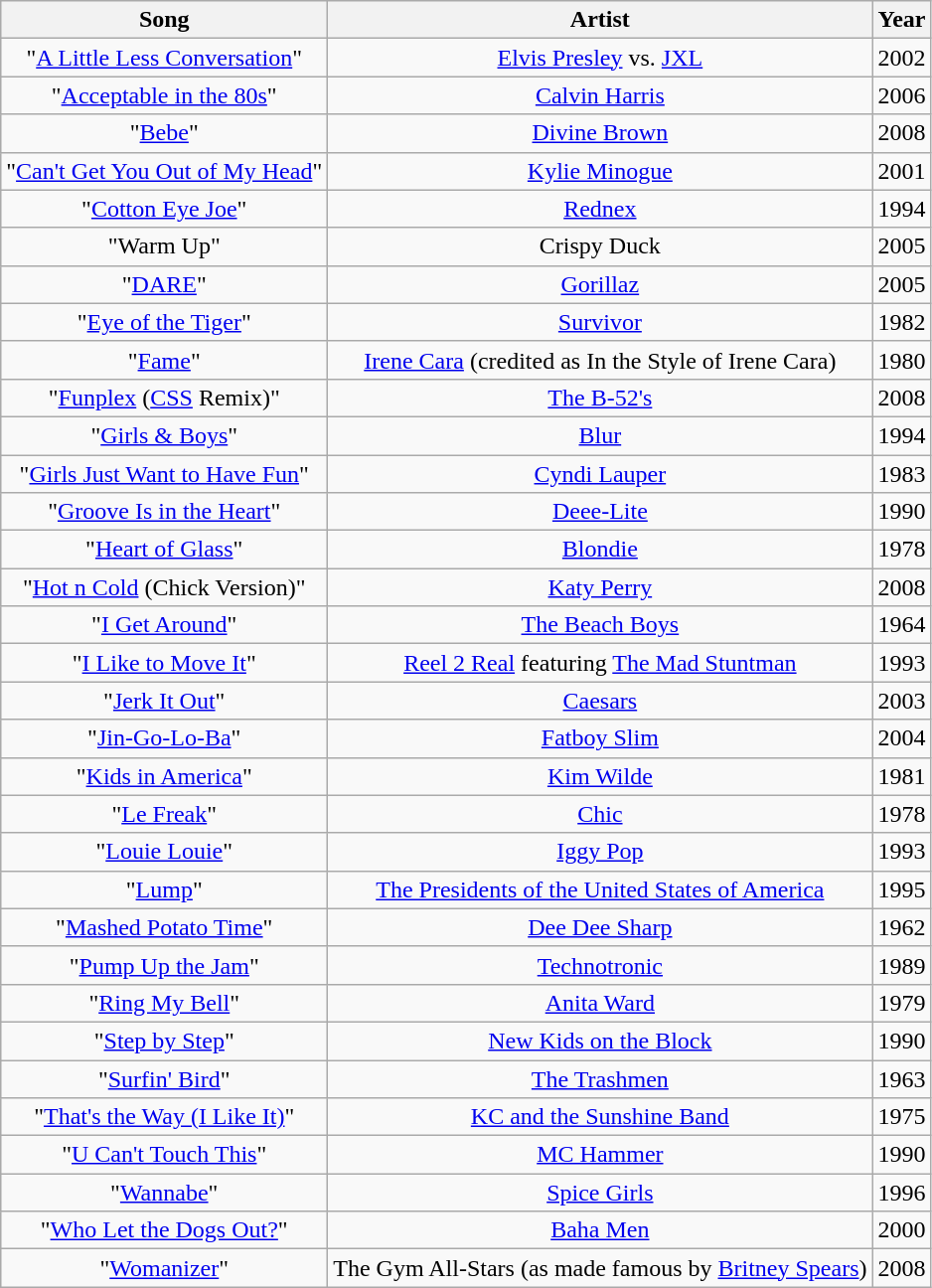<table class="wikitable sortable" style="text-align: center">
<tr>
<th scope="col">Song</th>
<th scope="col">Artist</th>
<th scope="col">Year</th>
</tr>
<tr>
<td>"<a href='#'>A Little Less Conversation</a>"</td>
<td><a href='#'>Elvis Presley</a> vs. <a href='#'>JXL</a></td>
<td>2002</td>
</tr>
<tr>
<td>"<a href='#'>Acceptable in the 80s</a>"</td>
<td><a href='#'>Calvin Harris</a></td>
<td>2006</td>
</tr>
<tr>
<td>"<a href='#'>Bebe</a>"</td>
<td><a href='#'>Divine Brown</a></td>
<td>2008</td>
</tr>
<tr>
<td>"<a href='#'>Can't Get You Out of My Head</a>"</td>
<td><a href='#'>Kylie Minogue</a></td>
<td>2001</td>
</tr>
<tr>
<td>"<a href='#'>Cotton Eye Joe</a>"</td>
<td><a href='#'>Rednex</a></td>
<td>1994</td>
</tr>
<tr>
<td>"Warm Up"</td>
<td>Crispy Duck</td>
<td>2005</td>
</tr>
<tr>
<td>"<a href='#'>DARE</a>"</td>
<td><a href='#'>Gorillaz</a></td>
<td>2005</td>
</tr>
<tr>
<td>"<a href='#'>Eye of the Tiger</a>"</td>
<td><a href='#'>Survivor</a></td>
<td>1982</td>
</tr>
<tr>
<td>"<a href='#'>Fame</a>"</td>
<td><a href='#'>Irene Cara</a> (credited as In the Style of Irene Cara)</td>
<td>1980</td>
</tr>
<tr>
<td>"<a href='#'>Funplex</a> (<a href='#'>CSS</a> Remix)"</td>
<td><a href='#'>The B-52's</a></td>
<td>2008</td>
</tr>
<tr>
<td>"<a href='#'>Girls & Boys</a>"</td>
<td><a href='#'>Blur</a></td>
<td>1994</td>
</tr>
<tr>
<td>"<a href='#'>Girls Just Want to Have Fun</a>"</td>
<td><a href='#'>Cyndi Lauper</a></td>
<td>1983</td>
</tr>
<tr>
<td>"<a href='#'>Groove Is in the Heart</a>"</td>
<td><a href='#'>Deee-Lite</a></td>
<td>1990</td>
</tr>
<tr>
<td>"<a href='#'>Heart of Glass</a>"</td>
<td><a href='#'>Blondie</a></td>
<td>1978</td>
</tr>
<tr>
<td>"<a href='#'>Hot n Cold</a> (Chick Version)"</td>
<td><a href='#'>Katy Perry</a></td>
<td>2008</td>
</tr>
<tr>
<td>"<a href='#'>I Get Around</a>"</td>
<td><a href='#'>The Beach Boys</a></td>
<td>1964</td>
</tr>
<tr>
<td>"<a href='#'>I Like to Move It</a>"</td>
<td><a href='#'>Reel 2 Real</a> featuring <a href='#'>The Mad Stuntman</a></td>
<td>1993</td>
</tr>
<tr>
<td>"<a href='#'>Jerk It Out</a>"</td>
<td><a href='#'>Caesars</a></td>
<td>2003</td>
</tr>
<tr>
<td>"<a href='#'>Jin-Go-Lo-Ba</a>"</td>
<td><a href='#'>Fatboy Slim</a></td>
<td>2004</td>
</tr>
<tr>
<td>"<a href='#'>Kids in America</a>"</td>
<td><a href='#'>Kim Wilde</a></td>
<td>1981</td>
</tr>
<tr>
<td>"<a href='#'>Le Freak</a>"</td>
<td><a href='#'>Chic</a></td>
<td>1978</td>
</tr>
<tr>
<td>"<a href='#'>Louie Louie</a>"</td>
<td><a href='#'>Iggy Pop</a></td>
<td>1993</td>
</tr>
<tr>
<td>"<a href='#'>Lump</a>"</td>
<td><a href='#'>The Presidents of the United States of America</a></td>
<td>1995</td>
</tr>
<tr>
<td>"<a href='#'>Mashed Potato Time</a>"</td>
<td><a href='#'>Dee Dee Sharp</a></td>
<td>1962</td>
</tr>
<tr>
<td>"<a href='#'>Pump Up the Jam</a>"</td>
<td><a href='#'>Technotronic</a></td>
<td>1989</td>
</tr>
<tr>
<td>"<a href='#'>Ring My Bell</a>"</td>
<td><a href='#'>Anita Ward</a></td>
<td>1979</td>
</tr>
<tr>
<td>"<a href='#'>Step by Step</a>"</td>
<td><a href='#'>New Kids on the Block</a></td>
<td>1990</td>
</tr>
<tr>
<td>"<a href='#'>Surfin' Bird</a>"</td>
<td><a href='#'>The Trashmen</a></td>
<td>1963</td>
</tr>
<tr>
<td>"<a href='#'>That's the Way (I Like It)</a>"</td>
<td><a href='#'>KC and the Sunshine Band</a></td>
<td>1975</td>
</tr>
<tr>
<td>"<a href='#'>U Can't Touch This</a>"</td>
<td><a href='#'>MC Hammer</a></td>
<td>1990</td>
</tr>
<tr>
<td>"<a href='#'>Wannabe</a>"</td>
<td><a href='#'>Spice Girls</a></td>
<td>1996</td>
</tr>
<tr>
<td>"<a href='#'>Who Let the Dogs Out?</a>"</td>
<td><a href='#'>Baha Men</a></td>
<td>2000</td>
</tr>
<tr>
<td>"<a href='#'>Womanizer</a>"</td>
<td>The Gym All-Stars (as made famous by <a href='#'>Britney Spears</a>)</td>
<td>2008</td>
</tr>
</table>
